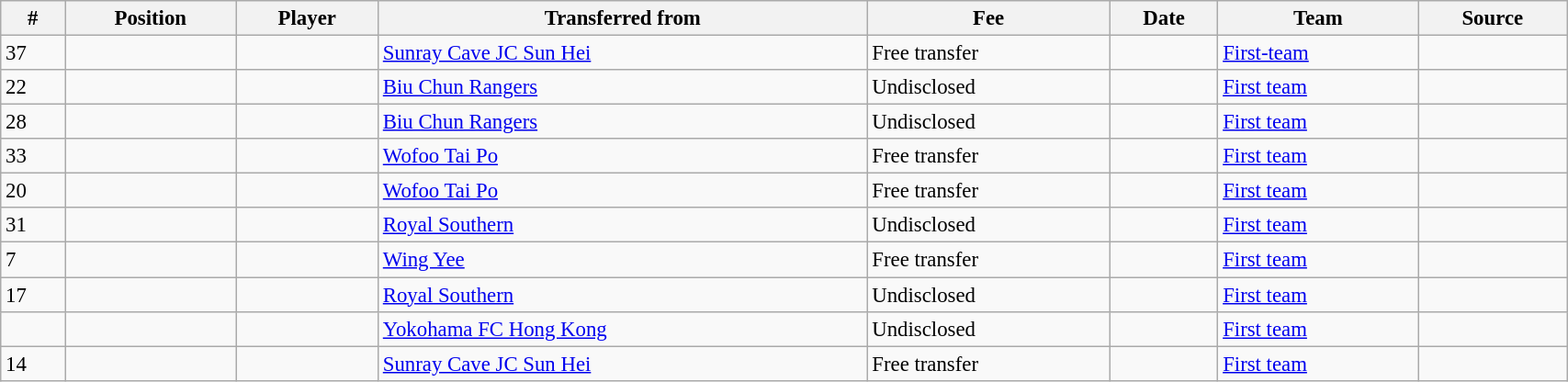<table class="wikitable sortable" style="width:90%; text-align:center; font-size:95%; text-align:left;">
<tr>
<th><strong>#</strong></th>
<th><strong>Position </strong></th>
<th><strong>Player </strong></th>
<th><strong>Transferred from</strong></th>
<th><strong>Fee </strong></th>
<th><strong>Date</strong></th>
<th><strong>Team</strong></th>
<th><strong>Source</strong></th>
</tr>
<tr>
<td>37</td>
<td></td>
<td></td>
<td> <a href='#'>Sunray Cave JC Sun Hei</a></td>
<td>Free transfer</td>
<td></td>
<td><a href='#'>First-team</a></td>
<td></td>
</tr>
<tr>
<td>22</td>
<td></td>
<td></td>
<td> <a href='#'>Biu Chun Rangers</a></td>
<td>Undisclosed</td>
<td></td>
<td><a href='#'>First team</a></td>
<td></td>
</tr>
<tr>
<td>28</td>
<td></td>
<td></td>
<td> <a href='#'>Biu Chun Rangers</a></td>
<td>Undisclosed</td>
<td></td>
<td><a href='#'>First team</a></td>
<td></td>
</tr>
<tr>
<td>33</td>
<td></td>
<td></td>
<td> <a href='#'>Wofoo Tai Po</a></td>
<td>Free transfer</td>
<td></td>
<td><a href='#'>First team</a></td>
<td></td>
</tr>
<tr>
<td>20</td>
<td></td>
<td></td>
<td> <a href='#'>Wofoo Tai Po</a></td>
<td>Free transfer</td>
<td></td>
<td><a href='#'>First team</a></td>
<td></td>
</tr>
<tr>
<td>31</td>
<td></td>
<td></td>
<td> <a href='#'>Royal Southern</a></td>
<td>Undisclosed</td>
<td></td>
<td><a href='#'>First team</a></td>
<td></td>
</tr>
<tr>
<td>7</td>
<td></td>
<td></td>
<td> <a href='#'>Wing Yee</a></td>
<td>Free transfer</td>
<td></td>
<td><a href='#'>First team</a></td>
<td></td>
</tr>
<tr>
<td>17</td>
<td></td>
<td></td>
<td> <a href='#'>Royal Southern</a></td>
<td>Undisclosed</td>
<td></td>
<td><a href='#'>First team</a></td>
<td></td>
</tr>
<tr>
<td></td>
<td></td>
<td></td>
<td> <a href='#'>Yokohama FC Hong Kong</a></td>
<td>Undisclosed</td>
<td></td>
<td><a href='#'>First team</a></td>
<td></td>
</tr>
<tr>
<td>14</td>
<td></td>
<td></td>
<td> <a href='#'>Sunray Cave JC Sun Hei</a></td>
<td>Free transfer</td>
<td></td>
<td><a href='#'>First team</a></td>
<td></td>
</tr>
</table>
